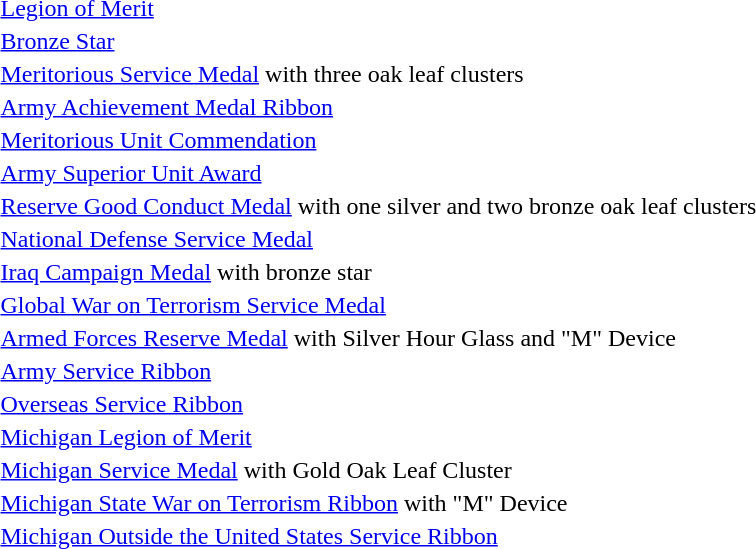<table>
<tr>
<td></td>
<td><a href='#'>Legion of Merit</a></td>
</tr>
<tr>
<td></td>
<td><a href='#'>Bronze Star</a></td>
</tr>
<tr>
<td></td>
<td><a href='#'>Meritorious Service Medal</a> with three oak leaf clusters</td>
</tr>
<tr>
<td></td>
<td><a href='#'>Army Achievement Medal Ribbon</a></td>
</tr>
<tr>
<td></td>
<td><a href='#'>Meritorious Unit Commendation</a></td>
</tr>
<tr>
<td></td>
<td><a href='#'>Army Superior Unit Award</a></td>
</tr>
<tr>
<td></td>
<td><a href='#'>Reserve Good Conduct Medal</a> with one silver and two bronze oak leaf clusters</td>
</tr>
<tr>
<td></td>
<td><a href='#'>National Defense Service Medal</a></td>
</tr>
<tr>
<td></td>
<td><a href='#'>Iraq Campaign Medal</a> with bronze star</td>
</tr>
<tr>
<td></td>
<td><a href='#'>Global War on Terrorism Service Medal</a></td>
</tr>
<tr>
<td><span></span><span></span></td>
<td><a href='#'>Armed Forces Reserve Medal</a> with Silver Hour Glass and "M" Device</td>
</tr>
<tr>
<td></td>
<td><a href='#'>Army Service Ribbon</a></td>
</tr>
<tr>
<td></td>
<td><a href='#'>Overseas Service Ribbon</a></td>
</tr>
<tr>
<td></td>
<td><a href='#'>Michigan Legion of Merit</a></td>
</tr>
<tr>
<td></td>
<td><a href='#'>Michigan Service Medal</a> with Gold Oak Leaf Cluster</td>
</tr>
<tr>
<td><span></span></td>
<td><a href='#'>Michigan State War on Terrorism Ribbon</a> with "M" Device</td>
</tr>
<tr>
<td></td>
<td><a href='#'>Michigan Outside the United States Service Ribbon</a></td>
</tr>
<tr>
</tr>
</table>
